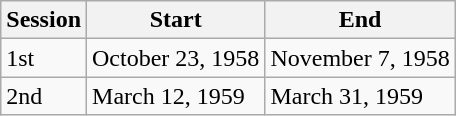<table class="wikitable">
<tr>
<th>Session</th>
<th>Start</th>
<th>End</th>
</tr>
<tr>
<td>1st</td>
<td>October 23, 1958</td>
<td>November 7, 1958</td>
</tr>
<tr>
<td>2nd</td>
<td>March 12, 1959</td>
<td>March 31, 1959</td>
</tr>
</table>
